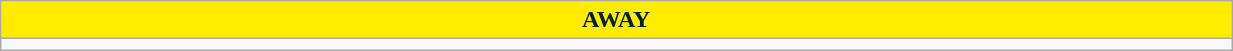<table class="wikitable collapsible collapsed" style="width:65%">
<tr>
<th colspan=5! style="color:#002038; background:#FFEC01">AWAY</th>
</tr>
<tr>
<td></td>
</tr>
</table>
